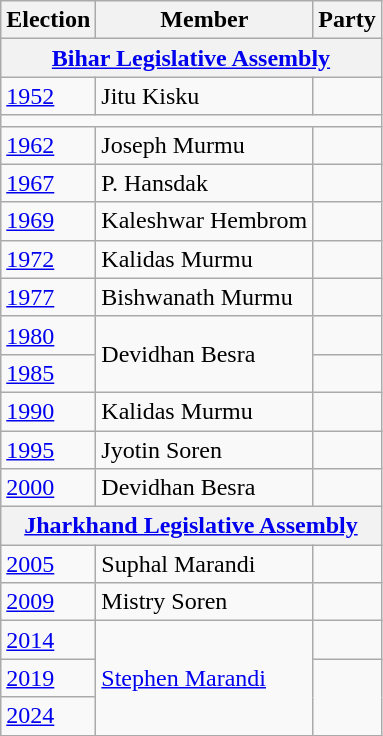<table class="wikitable sortable">
<tr>
<th>Election</th>
<th>Member</th>
<th colspan=2>Party</th>
</tr>
<tr>
<th colspan=4><a href='#'>Bihar Legislative Assembly</a></th>
</tr>
<tr>
<td><a href='#'>1952</a></td>
<td>Jitu Kisku</td>
<td></td>
</tr>
<tr>
<td colspan="4"></td>
</tr>
<tr>
<td><a href='#'>1962</a></td>
<td>Joseph Murmu</td>
<td></td>
</tr>
<tr>
<td><a href='#'>1967</a></td>
<td>P. Hansdak</td>
<td></td>
</tr>
<tr>
<td><a href='#'>1969</a></td>
<td>Kaleshwar Hembrom</td>
<td></td>
</tr>
<tr>
<td><a href='#'>1972</a></td>
<td>Kalidas Murmu</td>
<td></td>
</tr>
<tr>
<td><a href='#'>1977</a></td>
<td>Bishwanath Murmu</td>
<td></td>
</tr>
<tr>
<td><a href='#'>1980</a></td>
<td rowspan=2>Devidhan Besra</td>
<td></td>
</tr>
<tr>
<td><a href='#'>1985</a></td>
</tr>
<tr>
<td><a href='#'>1990</a></td>
<td>Kalidas Murmu</td>
<td></td>
</tr>
<tr>
<td><a href='#'>1995</a></td>
<td>Jyotin Soren</td>
<td></td>
</tr>
<tr>
<td><a href='#'>2000</a></td>
<td>Devidhan Besra</td>
<td></td>
</tr>
<tr>
<th colspan=4><a href='#'>Jharkhand Legislative Assembly</a></th>
</tr>
<tr>
<td><a href='#'>2005</a></td>
<td>Suphal Marandi</td>
<td></td>
</tr>
<tr>
<td><a href='#'>2009</a></td>
<td>Mistry Soren</td>
<td></td>
</tr>
<tr>
<td><a href='#'>2014</a></td>
<td rowspan=3><a href='#'>Stephen Marandi</a></td>
<td></td>
</tr>
<tr>
<td><a href='#'>2019</a></td>
</tr>
<tr>
<td><a href='#'>2024</a></td>
</tr>
<tr>
</tr>
</table>
